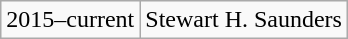<table class="wikitable">
<tr>
<td>2015–current</td>
<td>Stewart H. Saunders</td>
</tr>
</table>
